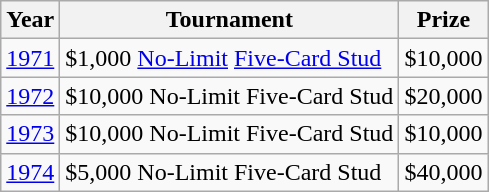<table class="wikitable">
<tr>
<th>Year</th>
<th>Tournament</th>
<th>Prize</th>
</tr>
<tr>
<td><a href='#'>1971</a></td>
<td>$1,000 <a href='#'>No-Limit</a> <a href='#'>Five-Card Stud</a></td>
<td>$10,000</td>
</tr>
<tr>
<td><a href='#'>1972</a></td>
<td>$10,000 No-Limit Five-Card Stud</td>
<td>$20,000</td>
</tr>
<tr>
<td><a href='#'>1973</a></td>
<td>$10,000 No-Limit Five-Card Stud</td>
<td>$10,000</td>
</tr>
<tr>
<td><a href='#'>1974</a></td>
<td>$5,000 No-Limit Five-Card Stud</td>
<td>$40,000</td>
</tr>
</table>
